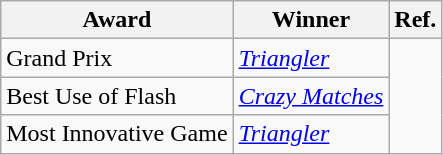<table class="wikitable">
<tr>
<th>Award</th>
<th>Winner</th>
<th>Ref.</th>
</tr>
<tr>
<td>Grand Prix</td>
<td><em><a href='#'>Triangler</a></em></td>
<td rowspan="3"></td>
</tr>
<tr>
<td>Best Use of Flash</td>
<td><em><a href='#'>Crazy Matches</a></em></td>
</tr>
<tr>
<td>Most Innovative Game</td>
<td><em><a href='#'>Triangler</a></em></td>
</tr>
</table>
